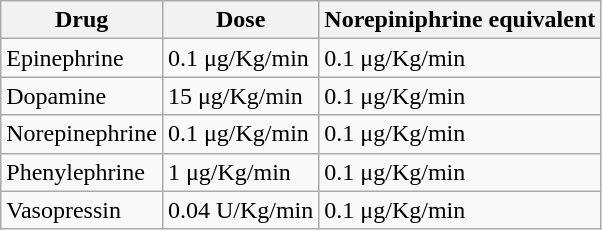<table class="wikitable sortable">
<tr>
<th>Drug</th>
<th>Dose</th>
<th>Norepiniphrine equivalent</th>
</tr>
<tr>
<td>Epinephrine</td>
<td>0.1 μg/Kg/min</td>
<td>0.1 μg/Kg/min</td>
</tr>
<tr>
<td>Dopamine</td>
<td>15 μg/Kg/min</td>
<td>0.1 μg/Kg/min</td>
</tr>
<tr>
<td>Norepinephrine</td>
<td>0.1 μg/Kg/min</td>
<td>0.1 μg/Kg/min</td>
</tr>
<tr>
<td>Phenylephrine</td>
<td>1 μg/Kg/min</td>
<td>0.1 μg/Kg/min</td>
</tr>
<tr>
<td>Vasopressin</td>
<td>0.04 U/Kg/min</td>
<td>0.1 μg/Kg/min</td>
</tr>
</table>
